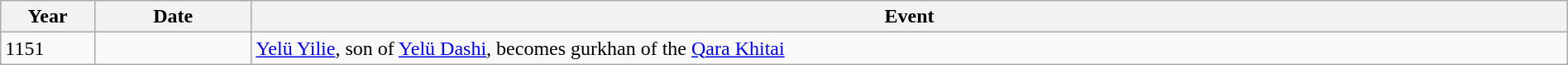<table class="wikitable" width="100%">
<tr>
<th style="width:6%">Year</th>
<th style="width:10%">Date</th>
<th>Event</th>
</tr>
<tr>
<td>1151</td>
<td></td>
<td><a href='#'>Yelü Yilie</a>, son of <a href='#'>Yelü Dashi</a>, becomes gurkhan of the <a href='#'>Qara Khitai</a></td>
</tr>
</table>
